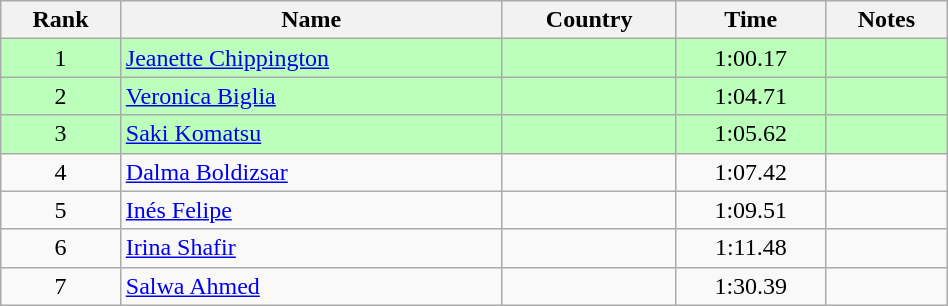<table class="wikitable" style="text-align:center;width: 50%">
<tr>
<th>Rank</th>
<th>Name</th>
<th>Country</th>
<th>Time</th>
<th>Notes</th>
</tr>
<tr bgcolor=bbffbb>
<td>1</td>
<td align="left"><a href='#'>Jeanette Chippington</a></td>
<td align="left"></td>
<td>1:00.17</td>
<td></td>
</tr>
<tr bgcolor=bbffbb>
<td>2</td>
<td align="left"><a href='#'>Veronica Biglia</a></td>
<td align="left"></td>
<td>1:04.71</td>
<td></td>
</tr>
<tr bgcolor=bbffbb>
<td>3</td>
<td align="left"><a href='#'>Saki Komatsu</a></td>
<td align="left"></td>
<td>1:05.62</td>
<td></td>
</tr>
<tr>
<td>4</td>
<td align="left"><a href='#'>Dalma Boldizsar</a></td>
<td align="left"></td>
<td>1:07.42</td>
<td></td>
</tr>
<tr>
<td>5</td>
<td align="left"><a href='#'>Inés Felipe</a></td>
<td align="left"></td>
<td>1:09.51</td>
<td></td>
</tr>
<tr>
<td>6</td>
<td align="left"><a href='#'>Irina Shafir</a></td>
<td align="left"></td>
<td>1:11.48</td>
<td></td>
</tr>
<tr>
<td>7</td>
<td align="left"><a href='#'>Salwa Ahmed</a></td>
<td align="left"></td>
<td>1:30.39</td>
<td></td>
</tr>
</table>
